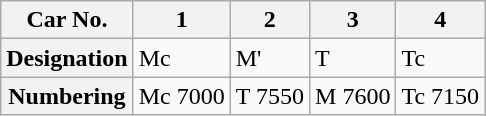<table class="wikitable">
<tr>
<th>Car No.</th>
<th>1</th>
<th>2</th>
<th>3</th>
<th>4</th>
</tr>
<tr>
<th>Designation</th>
<td>Mc</td>
<td>M'</td>
<td>T</td>
<td>Tc</td>
</tr>
<tr>
<th>Numbering</th>
<td>Mc 7000</td>
<td>T 7550</td>
<td>M 7600</td>
<td>Tc 7150</td>
</tr>
</table>
